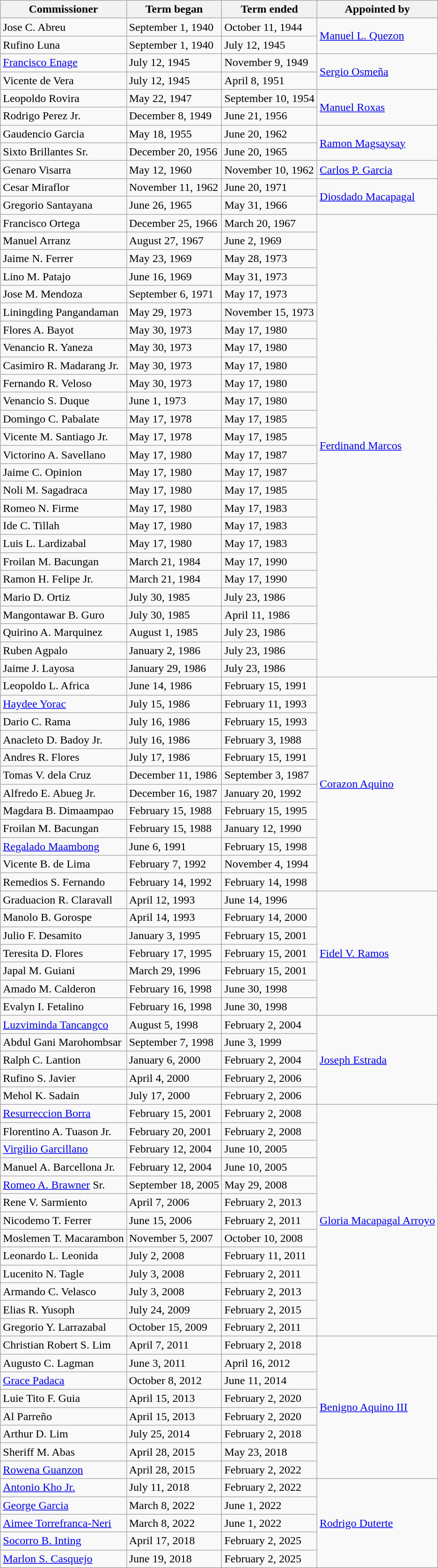<table class="wikitable">
<tr>
<th>Commissioner</th>
<th>Term began</th>
<th>Term ended</th>
<th>Appointed by</th>
</tr>
<tr>
<td>Jose C. Abreu</td>
<td>September 1, 1940</td>
<td>October 11, 1944</td>
<td rowspan="2"><a href='#'>Manuel L. Quezon</a></td>
</tr>
<tr>
<td>Rufino Luna</td>
<td>September 1, 1940</td>
<td>July 12, 1945</td>
</tr>
<tr>
<td><a href='#'>Francisco Enage</a></td>
<td>July 12, 1945</td>
<td>November 9, 1949</td>
<td rowspan="2"><a href='#'>Sergio Osmeña</a></td>
</tr>
<tr>
<td>Vicente de Vera</td>
<td>July 12, 1945</td>
<td>April 8, 1951</td>
</tr>
<tr>
<td>Leopoldo Rovira</td>
<td>May 22, 1947</td>
<td>September 10, 1954</td>
<td rowspan="2"><a href='#'>Manuel Roxas</a></td>
</tr>
<tr>
<td>Rodrigo Perez Jr.</td>
<td>December 8, 1949</td>
<td>June 21, 1956</td>
</tr>
<tr>
<td>Gaudencio Garcia</td>
<td>May 18, 1955</td>
<td>June 20, 1962</td>
<td rowspan="2"><a href='#'>Ramon Magsaysay</a></td>
</tr>
<tr>
<td>Sixto Brillantes Sr.</td>
<td>December 20, 1956</td>
<td>June 20, 1965</td>
</tr>
<tr>
<td>Genaro Visarra</td>
<td>May 12, 1960</td>
<td>November 10, 1962</td>
<td><a href='#'>Carlos P. Garcia</a></td>
</tr>
<tr>
<td>Cesar Miraflor</td>
<td>November 11, 1962</td>
<td>June 20, 1971</td>
<td rowspan="2"><a href='#'>Diosdado Macapagal</a></td>
</tr>
<tr>
<td>Gregorio Santayana</td>
<td>June 26, 1965</td>
<td>May 31, 1966</td>
</tr>
<tr>
<td>Francisco Ortega</td>
<td>December 25, 1966</td>
<td>March 20, 1967</td>
<td rowspan="26"><a href='#'>Ferdinand Marcos</a></td>
</tr>
<tr>
<td>Manuel Arranz</td>
<td>August 27, 1967</td>
<td>June 2, 1969</td>
</tr>
<tr>
<td>Jaime N. Ferrer</td>
<td>May 23, 1969</td>
<td>May 28, 1973</td>
</tr>
<tr>
<td>Lino M. Patajo</td>
<td>June 16, 1969</td>
<td>May 31, 1973</td>
</tr>
<tr>
<td>Jose M. Mendoza</td>
<td>September 6, 1971</td>
<td>May 17, 1973</td>
</tr>
<tr>
<td>Liningding Pangandaman</td>
<td>May 29, 1973</td>
<td>November 15, 1973</td>
</tr>
<tr>
<td>Flores A. Bayot</td>
<td>May 30, 1973</td>
<td>May 17, 1980</td>
</tr>
<tr>
<td>Venancio R. Yaneza</td>
<td>May 30, 1973</td>
<td>May 17, 1980</td>
</tr>
<tr>
<td>Casimiro R. Madarang Jr.</td>
<td>May 30, 1973</td>
<td>May 17, 1980</td>
</tr>
<tr>
<td>Fernando R. Veloso</td>
<td>May 30, 1973</td>
<td>May 17, 1980</td>
</tr>
<tr>
<td>Venancio S. Duque</td>
<td>June 1, 1973</td>
<td>May 17, 1980</td>
</tr>
<tr>
<td>Domingo C. Pabalate</td>
<td>May 17, 1978</td>
<td>May 17, 1985</td>
</tr>
<tr>
<td>Vicente M. Santiago Jr.</td>
<td>May 17, 1978</td>
<td>May 17, 1985</td>
</tr>
<tr>
<td>Victorino A. Savellano</td>
<td>May 17, 1980</td>
<td>May 17, 1987</td>
</tr>
<tr>
<td>Jaime C. Opinion</td>
<td>May 17, 1980</td>
<td>May 17, 1987</td>
</tr>
<tr>
<td>Noli M. Sagadraca</td>
<td>May 17, 1980</td>
<td>May 17, 1985</td>
</tr>
<tr>
<td>Romeo N. Firme</td>
<td>May 17, 1980</td>
<td>May 17, 1983</td>
</tr>
<tr>
<td>Ide C. Tillah</td>
<td>May 17, 1980</td>
<td>May 17, 1983</td>
</tr>
<tr>
<td>Luis L. Lardizabal</td>
<td>May 17, 1980</td>
<td>May 17, 1983</td>
</tr>
<tr>
<td>Froilan M. Bacungan</td>
<td>March 21, 1984</td>
<td>May 17, 1990</td>
</tr>
<tr>
<td>Ramon H. Felipe Jr.</td>
<td>March 21, 1984</td>
<td>May 17, 1990</td>
</tr>
<tr>
<td>Mario D. Ortiz</td>
<td>July 30, 1985</td>
<td>July 23, 1986</td>
</tr>
<tr>
<td>Mangontawar B. Guro</td>
<td>July 30, 1985</td>
<td>April 11, 1986</td>
</tr>
<tr>
<td>Quirino A. Marquinez</td>
<td>August 1, 1985</td>
<td>July 23, 1986</td>
</tr>
<tr>
<td>Ruben Agpalo</td>
<td>January 2, 1986</td>
<td>July 23, 1986</td>
</tr>
<tr>
<td>Jaime J. Layosa</td>
<td>January 29, 1986</td>
<td>July 23, 1986</td>
</tr>
<tr>
<td>Leopoldo L. Africa</td>
<td>June 14, 1986</td>
<td>February 15, 1991</td>
<td rowspan="12"><a href='#'>Corazon Aquino</a></td>
</tr>
<tr>
<td><a href='#'>Haydee Yorac</a></td>
<td>July 15, 1986</td>
<td>February 11, 1993</td>
</tr>
<tr>
<td>Dario C. Rama</td>
<td>July 16, 1986</td>
<td>February 15, 1993</td>
</tr>
<tr>
<td>Anacleto D. Badoy Jr.</td>
<td>July 16, 1986</td>
<td>February 3, 1988</td>
</tr>
<tr>
<td>Andres R. Flores</td>
<td>July 17, 1986</td>
<td>February 15, 1991</td>
</tr>
<tr>
<td>Tomas V. dela Cruz</td>
<td>December 11, 1986</td>
<td>September 3, 1987</td>
</tr>
<tr>
<td>Alfredo E. Abueg Jr.</td>
<td>December 16, 1987</td>
<td>January 20, 1992</td>
</tr>
<tr>
<td>Magdara B. Dimaampao</td>
<td>February 15, 1988</td>
<td>February 15, 1995</td>
</tr>
<tr>
<td>Froilan M. Bacungan</td>
<td>February 15, 1988</td>
<td>January 12, 1990</td>
</tr>
<tr>
<td><a href='#'>Regalado Maambong</a></td>
<td>June 6, 1991</td>
<td>February 15, 1998</td>
</tr>
<tr>
<td>Vicente B. de Lima</td>
<td>February 7, 1992</td>
<td>November 4, 1994</td>
</tr>
<tr>
<td>Remedios S. Fernando</td>
<td>February 14, 1992</td>
<td>February 14, 1998</td>
</tr>
<tr>
<td>Graduacion R. Claravall</td>
<td>April 12, 1993</td>
<td>June 14, 1996</td>
<td rowspan="7"><a href='#'>Fidel V. Ramos</a></td>
</tr>
<tr>
<td>Manolo B. Gorospe</td>
<td>April 14, 1993</td>
<td>February 14, 2000</td>
</tr>
<tr>
<td>Julio F. Desamito</td>
<td>January 3, 1995</td>
<td>February 15, 2001</td>
</tr>
<tr>
<td>Teresita D. Flores</td>
<td>February 17, 1995</td>
<td>February 15, 2001</td>
</tr>
<tr>
<td>Japal M. Guiani</td>
<td>March 29, 1996</td>
<td>February 15, 2001</td>
</tr>
<tr>
<td>Amado M. Calderon</td>
<td>February 16, 1998</td>
<td>June 30, 1998</td>
</tr>
<tr>
<td>Evalyn I. Fetalino</td>
<td>February 16, 1998</td>
<td>June 30, 1998</td>
</tr>
<tr>
<td><a href='#'>Luzviminda Tancangco</a></td>
<td>August 5, 1998</td>
<td>February 2, 2004</td>
<td rowspan="5"><a href='#'>Joseph Estrada</a></td>
</tr>
<tr>
<td>Abdul Gani Marohombsar</td>
<td>September 7, 1998</td>
<td>June 3, 1999</td>
</tr>
<tr>
<td>Ralph C. Lantion</td>
<td>January 6, 2000</td>
<td>February 2, 2004</td>
</tr>
<tr>
<td>Rufino S. Javier</td>
<td>April 4, 2000</td>
<td>February 2, 2006</td>
</tr>
<tr>
<td>Mehol K. Sadain</td>
<td>July 17, 2000</td>
<td>February 2, 2006</td>
</tr>
<tr>
<td><a href='#'>Resurreccion Borra</a></td>
<td>February 15, 2001</td>
<td>February 2, 2008</td>
<td rowspan="13"><a href='#'>Gloria Macapagal Arroyo</a></td>
</tr>
<tr>
<td>Florentino A. Tuason Jr.</td>
<td>February 20, 2001</td>
<td>February 2, 2008</td>
</tr>
<tr>
<td><a href='#'>Virgilio Garcillano</a></td>
<td>February 12, 2004</td>
<td>June 10, 2005</td>
</tr>
<tr>
<td>Manuel A. Barcellona Jr.</td>
<td>February 12, 2004</td>
<td>June 10, 2005</td>
</tr>
<tr>
<td><a href='#'>Romeo A. Brawner</a> Sr.</td>
<td>September 18, 2005</td>
<td>May 29, 2008</td>
</tr>
<tr>
<td>Rene V. Sarmiento</td>
<td>April 7, 2006</td>
<td>February 2, 2013</td>
</tr>
<tr>
<td>Nicodemo T. Ferrer</td>
<td>June 15, 2006</td>
<td>February 2, 2011</td>
</tr>
<tr>
<td>Moslemen T. Macarambon</td>
<td>November 5, 2007</td>
<td>October 10, 2008</td>
</tr>
<tr>
<td>Leonardo L. Leonida</td>
<td>July 2, 2008</td>
<td>February 11, 2011</td>
</tr>
<tr>
<td>Lucenito N. Tagle</td>
<td>July 3, 2008</td>
<td>February 2, 2011</td>
</tr>
<tr>
<td>Armando C. Velasco</td>
<td>July 3, 2008</td>
<td>February 2, 2013</td>
</tr>
<tr>
<td>Elias R. Yusoph</td>
<td>July 24, 2009</td>
<td>February 2, 2015</td>
</tr>
<tr>
<td>Gregorio Y. Larrazabal</td>
<td>October 15, 2009</td>
<td>February 2, 2011</td>
</tr>
<tr>
<td>Christian Robert S. Lim</td>
<td>April 7, 2011</td>
<td>February 2, 2018</td>
<td rowspan="8"><a href='#'>Benigno Aquino III</a></td>
</tr>
<tr>
<td>Augusto C. Lagman</td>
<td>June 3, 2011</td>
<td>April 16, 2012</td>
</tr>
<tr>
<td><a href='#'>Grace Padaca</a></td>
<td>October 8, 2012</td>
<td>June 11, 2014</td>
</tr>
<tr>
<td>Luie Tito F. Guia</td>
<td>April 15, 2013</td>
<td>February 2, 2020</td>
</tr>
<tr>
<td>Al Parreño</td>
<td>April 15, 2013</td>
<td>February 2, 2020</td>
</tr>
<tr>
<td>Arthur D. Lim</td>
<td>July 25, 2014</td>
<td>February 2, 2018</td>
</tr>
<tr>
<td>Sheriff M. Abas</td>
<td>April 28, 2015</td>
<td>May 23, 2018</td>
</tr>
<tr>
<td><a href='#'>Rowena Guanzon</a></td>
<td>April 28, 2015</td>
<td>February 2, 2022</td>
</tr>
<tr>
<td><a href='#'>Antonio Kho Jr.</a></td>
<td>July 11, 2018</td>
<td>February 2, 2022</td>
<td rowspan="5"><a href='#'>Rodrigo Duterte</a></td>
</tr>
<tr>
<td><a href='#'>George Garcia</a></td>
<td>March 8, 2022</td>
<td>June 1, 2022</td>
</tr>
<tr>
<td><a href='#'>Aimee Torrefranca-Neri</a></td>
<td>March 8, 2022</td>
<td>June 1, 2022</td>
</tr>
<tr>
<td><a href='#'>Socorro B. Inting</a></td>
<td>April 17, 2018</td>
<td>February 2, 2025</td>
</tr>
<tr>
<td><a href='#'>Marlon S. Casquejo</a></td>
<td>June 19, 2018</td>
<td>February 2, 2025</td>
</tr>
</table>
